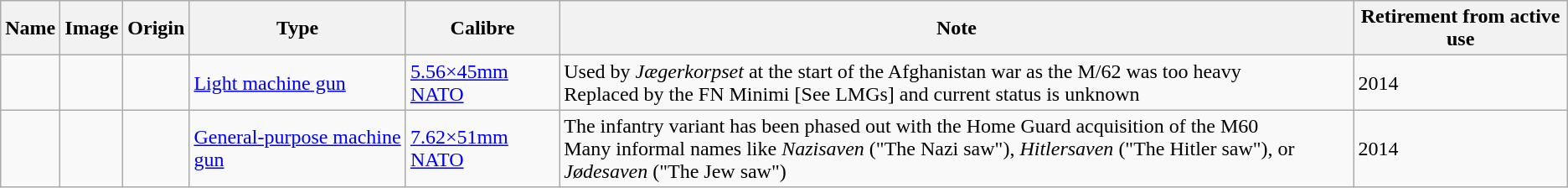<table class="wikitable">
<tr>
<th>Name</th>
<th>Image</th>
<th>Origin</th>
<th>Type</th>
<th>Calibre</th>
<th>Note</th>
<th>Retirement from active use</th>
</tr>
<tr>
<td></td>
<td></td>
<td></td>
<td><a href='#'>Light machine gun</a></td>
<td><a href='#'>5.56×45mm NATO</a></td>
<td>Used by <em>Jægerkorpset</em> at the start of the Afghanistan war as the M/62 was too heavy<br>Replaced by the FN Minimi [See LMGs] and current status is unknown</td>
<td>2014</td>
</tr>
<tr>
<td></td>
<td></td>
<td></td>
<td><a href='#'>General-purpose machine gun</a></td>
<td><a href='#'>7.62×51mm NATO</a></td>
<td>The infantry variant has been phased out with the Home Guard acquisition of the M60<br>Many informal names like <em>Nazisaven</em> ("The Nazi saw"), <em>Hitlersaven</em> ("The Hitler saw"), or <em>Jødesaven</em> ("The Jew saw")</td>
<td>2014</td>
</tr>
</table>
